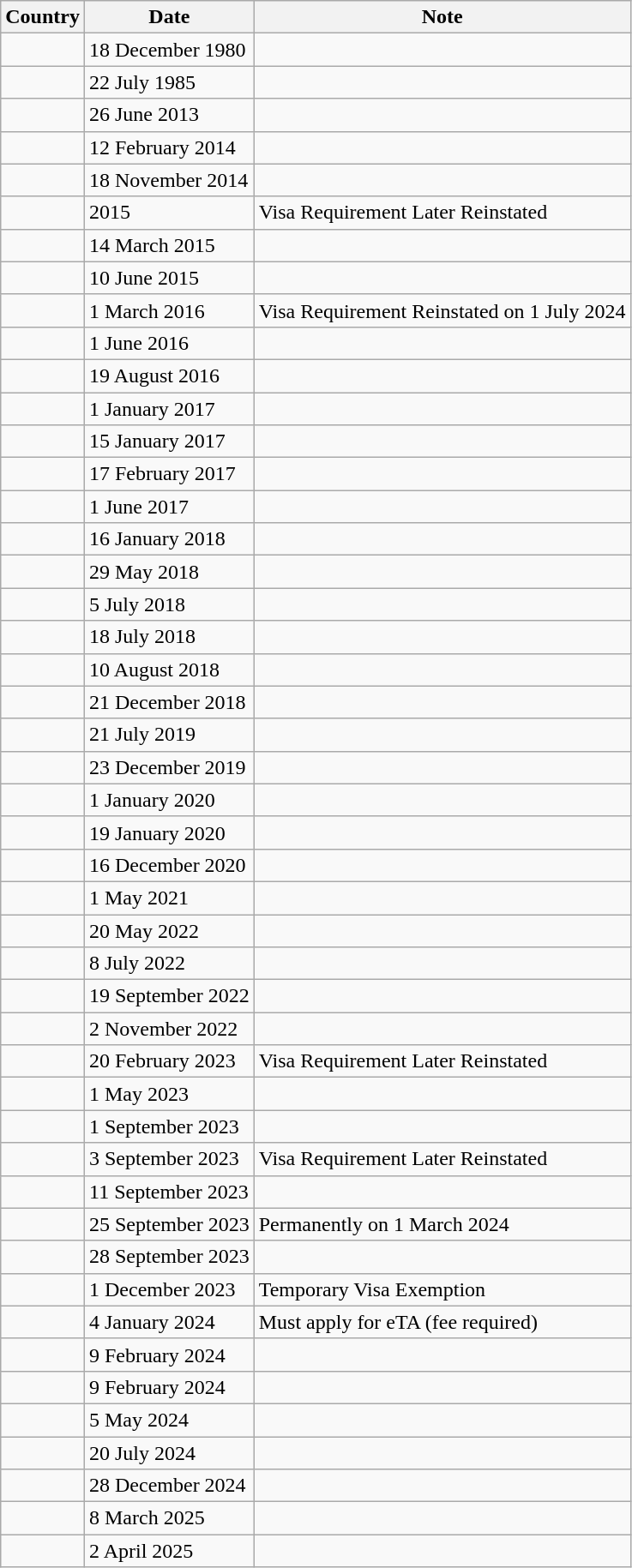<table class="wikitable sortable collapsible collapsed">
<tr>
<th>Country</th>
<th>Date</th>
<th>Note</th>
</tr>
<tr>
<td></td>
<td>18 December 1980</td>
<td></td>
</tr>
<tr>
<td></td>
<td>22 July 1985</td>
<td></td>
</tr>
<tr>
<td></td>
<td>26 June 2013</td>
<td></td>
</tr>
<tr>
<td></td>
<td>12 February 2014</td>
<td></td>
</tr>
<tr>
<td></td>
<td>18 November 2014</td>
<td></td>
</tr>
<tr>
<td><em></em></td>
<td>2015</td>
<td>Visa Requirement Later Reinstated</td>
</tr>
<tr>
<td></td>
<td>14 March 2015</td>
<td></td>
</tr>
<tr>
<td></td>
<td>10 June 2015</td>
<td></td>
</tr>
<tr>
<td></td>
<td>1 March 2016</td>
<td>Visa Requirement Reinstated on 1 July 2024</td>
</tr>
<tr>
<td></td>
<td>1 June 2016</td>
<td></td>
</tr>
<tr>
<td></td>
<td>19 August 2016</td>
<td></td>
</tr>
<tr>
<td></td>
<td>1 January 2017</td>
<td></td>
</tr>
<tr>
<td></td>
<td>15 January 2017</td>
<td></td>
</tr>
<tr>
<td></td>
<td>17 February 2017</td>
<td></td>
</tr>
<tr>
<td></td>
<td>1 June 2017</td>
<td></td>
</tr>
<tr>
<td></td>
<td>16 January 2018</td>
<td></td>
</tr>
<tr>
<td></td>
<td>29 May 2018</td>
<td></td>
</tr>
<tr>
<td></td>
<td>5 July 2018</td>
<td></td>
</tr>
<tr>
<td></td>
<td>18 July 2018</td>
<td></td>
</tr>
<tr>
<td></td>
<td>10 August 2018</td>
<td></td>
</tr>
<tr>
<td></td>
<td>21 December 2018</td>
<td></td>
</tr>
<tr>
<td></td>
<td>21 July 2019</td>
<td></td>
</tr>
<tr>
<td></td>
<td>23 December 2019</td>
<td></td>
</tr>
<tr>
<td></td>
<td>1 January 2020</td>
<td></td>
</tr>
<tr>
<td></td>
<td>19 January 2020</td>
<td></td>
</tr>
<tr>
<td></td>
<td>16 December 2020</td>
<td></td>
</tr>
<tr>
<td></td>
<td>1 May 2021</td>
<td></td>
</tr>
<tr>
<td></td>
<td>20 May 2022</td>
<td></td>
</tr>
<tr>
<td></td>
<td>8 July 2022</td>
<td></td>
</tr>
<tr>
<td></td>
<td>19 September 2022</td>
<td></td>
</tr>
<tr>
<td></td>
<td>2 November 2022</td>
<td></td>
</tr>
<tr>
<td><em></em></td>
<td>20 February 2023</td>
<td>Visa Requirement Later Reinstated</td>
</tr>
<tr>
<td></td>
<td>1 May 2023</td>
<td></td>
</tr>
<tr>
<td></td>
<td>1 September 2023</td>
<td></td>
</tr>
<tr>
<td><em></em></td>
<td>3 September 2023</td>
<td>Visa Requirement Later Reinstated</td>
</tr>
<tr>
<td></td>
<td>11 September 2023</td>
<td></td>
</tr>
<tr>
<td></td>
<td>25 September 2023</td>
<td>Permanently on 1 March 2024</td>
</tr>
<tr>
<td></td>
<td>28 September 2023</td>
<td></td>
</tr>
<tr>
<td></td>
<td>1 December 2023</td>
<td>Temporary Visa Exemption</td>
</tr>
<tr>
<td></td>
<td>4 January 2024</td>
<td>Must apply for eTA (fee required)</td>
</tr>
<tr>
<td></td>
<td>9 February 2024</td>
<td></td>
</tr>
<tr>
<td></td>
<td>9 February 2024</td>
<td></td>
</tr>
<tr>
<td></td>
<td>5 May 2024</td>
<td></td>
</tr>
<tr>
<td></td>
<td>20 July 2024</td>
<td></td>
</tr>
<tr>
<td></td>
<td>28 December 2024</td>
<td></td>
</tr>
<tr>
<td></td>
<td>8 March 2025</td>
<td></td>
</tr>
<tr>
<td></td>
<td>2 April 2025</td>
<td></td>
</tr>
</table>
